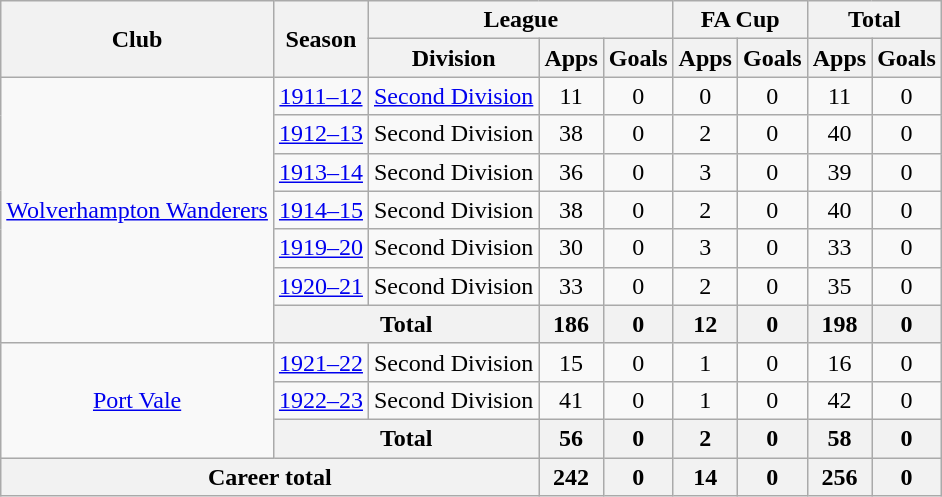<table class="wikitable" style="text-align: center;">
<tr>
<th rowspan="2">Club</th>
<th rowspan="2">Season</th>
<th colspan="3">League</th>
<th colspan="2">FA Cup</th>
<th colspan="2">Total</th>
</tr>
<tr>
<th>Division</th>
<th>Apps</th>
<th>Goals</th>
<th>Apps</th>
<th>Goals</th>
<th>Apps</th>
<th>Goals</th>
</tr>
<tr>
<td rowspan="7"><a href='#'>Wolverhampton Wanderers</a></td>
<td><a href='#'>1911–12</a></td>
<td><a href='#'>Second Division</a></td>
<td>11</td>
<td>0</td>
<td>0</td>
<td>0</td>
<td>11</td>
<td>0</td>
</tr>
<tr>
<td><a href='#'>1912–13</a></td>
<td>Second Division</td>
<td>38</td>
<td>0</td>
<td>2</td>
<td>0</td>
<td>40</td>
<td>0</td>
</tr>
<tr>
<td><a href='#'>1913–14</a></td>
<td>Second Division</td>
<td>36</td>
<td>0</td>
<td>3</td>
<td>0</td>
<td>39</td>
<td>0</td>
</tr>
<tr>
<td><a href='#'>1914–15</a></td>
<td>Second Division</td>
<td>38</td>
<td>0</td>
<td>2</td>
<td>0</td>
<td>40</td>
<td>0</td>
</tr>
<tr>
<td><a href='#'>1919–20</a></td>
<td>Second Division</td>
<td>30</td>
<td>0</td>
<td>3</td>
<td>0</td>
<td>33</td>
<td>0</td>
</tr>
<tr>
<td><a href='#'>1920–21</a></td>
<td>Second Division</td>
<td>33</td>
<td>0</td>
<td>2</td>
<td>0</td>
<td>35</td>
<td>0</td>
</tr>
<tr>
<th colspan="2">Total</th>
<th>186</th>
<th>0</th>
<th>12</th>
<th>0</th>
<th>198</th>
<th>0</th>
</tr>
<tr>
<td rowspan="3"><a href='#'>Port Vale</a></td>
<td><a href='#'>1921–22</a></td>
<td>Second Division</td>
<td>15</td>
<td>0</td>
<td>1</td>
<td>0</td>
<td>16</td>
<td>0</td>
</tr>
<tr>
<td><a href='#'>1922–23</a></td>
<td>Second Division</td>
<td>41</td>
<td>0</td>
<td>1</td>
<td>0</td>
<td>42</td>
<td>0</td>
</tr>
<tr>
<th colspan="2">Total</th>
<th>56</th>
<th>0</th>
<th>2</th>
<th>0</th>
<th>58</th>
<th>0</th>
</tr>
<tr>
<th colspan="3">Career total</th>
<th>242</th>
<th>0</th>
<th>14</th>
<th>0</th>
<th>256</th>
<th>0</th>
</tr>
</table>
